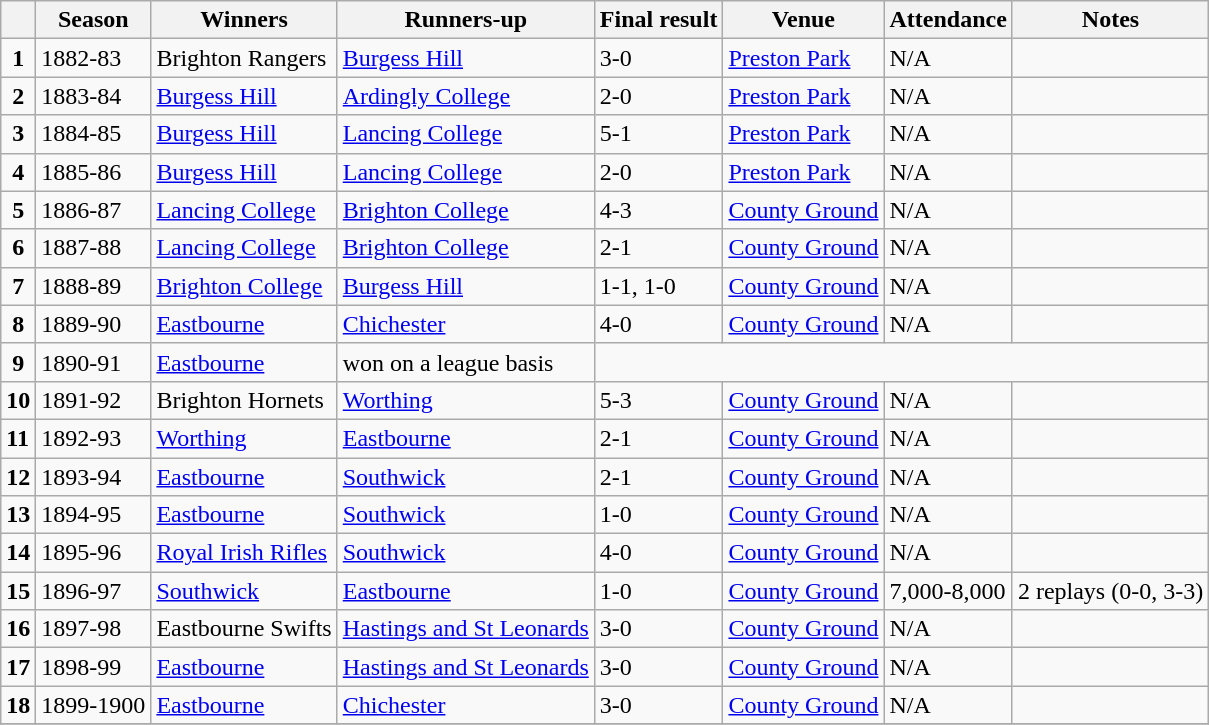<table class=wikitable>
<tr>
<th></th>
<th>Season</th>
<th>Winners</th>
<th>Runners-up</th>
<th>Final result</th>
<th>Venue</th>
<th>Attendance</th>
<th>Notes</th>
</tr>
<tr>
<td align=center><strong>1</strong></td>
<td>1882-83</td>
<td>Brighton Rangers</td>
<td><a href='#'>Burgess Hill</a></td>
<td>3-0</td>
<td><a href='#'>Preston Park</a></td>
<td>N/A</td>
<td></td>
</tr>
<tr>
<td align=center><strong>2</strong></td>
<td>1883-84</td>
<td><a href='#'>Burgess Hill</a></td>
<td><a href='#'>Ardingly College</a></td>
<td>2-0</td>
<td><a href='#'>Preston Park</a></td>
<td>N/A</td>
<td></td>
</tr>
<tr>
<td align=center><strong>3</strong></td>
<td>1884-85</td>
<td><a href='#'>Burgess Hill</a></td>
<td><a href='#'>Lancing College</a></td>
<td>5-1</td>
<td><a href='#'>Preston Park</a></td>
<td>N/A</td>
<td></td>
</tr>
<tr>
<td align=center><strong>4</strong></td>
<td>1885-86</td>
<td><a href='#'>Burgess Hill</a></td>
<td><a href='#'>Lancing College</a></td>
<td>2-0</td>
<td><a href='#'>Preston Park</a></td>
<td>N/A</td>
<td></td>
</tr>
<tr>
<td align=center><strong>5</strong></td>
<td>1886-87</td>
<td><a href='#'>Lancing College</a></td>
<td><a href='#'>Brighton College</a></td>
<td>4-3</td>
<td><a href='#'>County Ground</a></td>
<td>N/A</td>
<td></td>
</tr>
<tr>
<td align=center><strong>6</strong></td>
<td>1887-88</td>
<td><a href='#'>Lancing College</a></td>
<td><a href='#'>Brighton College</a></td>
<td>2-1</td>
<td><a href='#'>County Ground</a></td>
<td>N/A</td>
<td></td>
</tr>
<tr>
<td align=center><strong>7</strong></td>
<td>1888-89</td>
<td><a href='#'>Brighton College</a></td>
<td><a href='#'>Burgess Hill</a></td>
<td>1-1, 1-0</td>
<td><a href='#'>County Ground</a></td>
<td>N/A</td>
<td></td>
</tr>
<tr>
<td align=center><strong>8</strong></td>
<td>1889-90</td>
<td><a href='#'>Eastbourne</a></td>
<td><a href='#'>Chichester</a></td>
<td>4-0</td>
<td><a href='#'>County Ground</a></td>
<td>N/A</td>
<td></td>
</tr>
<tr>
<td align=center><strong>9</strong></td>
<td>1890-91</td>
<td><a href='#'>Eastbourne</a></td>
<td>won on a league basis</td>
</tr>
<tr>
<td><strong>10</strong></td>
<td>1891-92</td>
<td>Brighton Hornets</td>
<td><a href='#'>Worthing</a></td>
<td>5-3</td>
<td><a href='#'>County Ground</a></td>
<td>N/A</td>
<td></td>
</tr>
<tr>
<td><strong>11</strong></td>
<td>1892-93</td>
<td><a href='#'>Worthing</a></td>
<td><a href='#'>Eastbourne</a></td>
<td>2-1</td>
<td><a href='#'>County Ground</a></td>
<td>N/A</td>
<td></td>
</tr>
<tr>
<td><strong>12</strong></td>
<td>1893-94</td>
<td><a href='#'>Eastbourne</a></td>
<td><a href='#'>Southwick</a></td>
<td>2-1</td>
<td><a href='#'>County Ground</a></td>
<td>N/A</td>
<td></td>
</tr>
<tr>
<td><strong>13</strong></td>
<td>1894-95</td>
<td><a href='#'>Eastbourne</a></td>
<td><a href='#'>Southwick</a></td>
<td>1-0</td>
<td><a href='#'>County Ground</a></td>
<td>N/A</td>
<td></td>
</tr>
<tr>
<td><strong>14</strong></td>
<td>1895-96</td>
<td><a href='#'>Royal Irish Rifles</a></td>
<td><a href='#'>Southwick</a></td>
<td>4-0</td>
<td><a href='#'>County Ground</a></td>
<td>N/A</td>
<td></td>
</tr>
<tr>
<td><strong>15</strong></td>
<td>1896-97</td>
<td><a href='#'>Southwick</a></td>
<td><a href='#'>Eastbourne</a></td>
<td>1-0</td>
<td><a href='#'>County Ground</a></td>
<td>7,000-8,000</td>
<td>2 replays (0-0, 3-3)</td>
</tr>
<tr>
<td><strong>16</strong></td>
<td>1897-98</td>
<td>Eastbourne Swifts</td>
<td><a href='#'>Hastings and St Leonards</a></td>
<td>3-0</td>
<td><a href='#'>County Ground</a></td>
<td>N/A</td>
<td></td>
</tr>
<tr>
<td><strong>17</strong></td>
<td>1898-99</td>
<td><a href='#'>Eastbourne</a></td>
<td><a href='#'>Hastings and St Leonards</a></td>
<td>3-0</td>
<td><a href='#'>County Ground</a></td>
<td>N/A</td>
<td></td>
</tr>
<tr>
<td><strong>18</strong></td>
<td>1899-1900</td>
<td><a href='#'>Eastbourne</a></td>
<td><a href='#'>Chichester</a></td>
<td>3-0</td>
<td><a href='#'>County Ground</a></td>
<td>N/A</td>
<td></td>
</tr>
<tr>
</tr>
</table>
